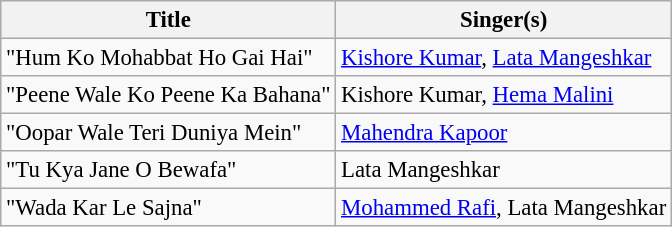<table class="wikitable tracklist" style="font-size:95%;">
<tr>
<th>Title</th>
<th>Singer(s)</th>
</tr>
<tr>
<td>"Hum Ko Mohabbat Ho Gai Hai"</td>
<td><a href='#'>Kishore Kumar</a>, <a href='#'>Lata Mangeshkar</a></td>
</tr>
<tr>
<td>"Peene Wale Ko Peene Ka Bahana"</td>
<td>Kishore Kumar, <a href='#'>Hema Malini</a></td>
</tr>
<tr>
<td>"Oopar Wale Teri Duniya Mein"</td>
<td><a href='#'>Mahendra Kapoor</a></td>
</tr>
<tr>
<td>"Tu Kya Jane O Bewafa"</td>
<td>Lata Mangeshkar</td>
</tr>
<tr>
<td>"Wada Kar Le Sajna"</td>
<td><a href='#'>Mohammed Rafi</a>, Lata Mangeshkar</td>
</tr>
</table>
